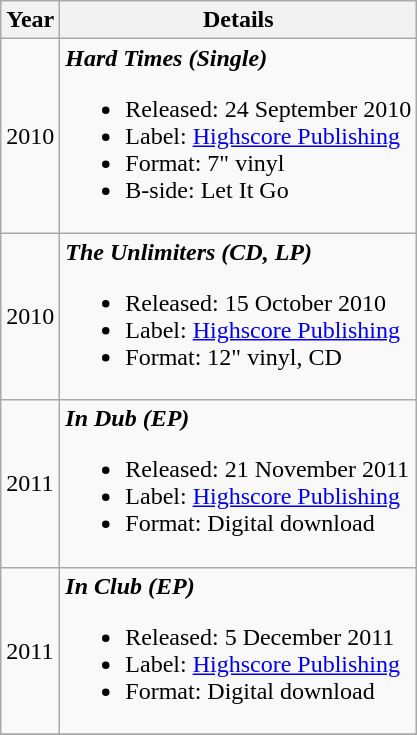<table class="wikitable">
<tr>
<th>Year</th>
<th>Details</th>
</tr>
<tr>
<td>2010</td>
<td><strong><em>Hard Times (Single)</em></strong><br><ul><li>Released: 24 September 2010</li><li>Label: <a href='#'>Highscore Publishing</a></li><li>Format: 7" vinyl</li><li>B-side: Let It Go</li></ul></td>
</tr>
<tr>
<td>2010</td>
<td><strong><em>The Unlimiters (CD, LP)</em></strong><br><ul><li>Released: 15 October 2010</li><li>Label: <a href='#'>Highscore Publishing</a></li><li>Format: 12" vinyl, CD</li></ul></td>
</tr>
<tr>
<td>2011</td>
<td><strong><em>In Dub (EP)</em></strong><br><ul><li>Released: 21 November 2011</li><li>Label: <a href='#'>Highscore Publishing</a></li><li>Format: Digital download</li></ul></td>
</tr>
<tr>
<td>2011</td>
<td><strong><em>In Club (EP)</em></strong><br><ul><li>Released: 5 December 2011</li><li>Label: <a href='#'>Highscore Publishing</a></li><li>Format: Digital download</li></ul></td>
</tr>
<tr>
</tr>
</table>
